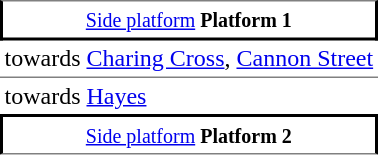<table table border=0 cellspacing=0 cellpadding=3>
<tr>
<td style="border-top:solid 1px gray;border-right:solid 2px black;border-left:solid 2px black;border-bottom:solid 2px black;text-align:center;" colspan=2><small><a href='#'>Side platform</a> <strong>Platform 1</strong></small></td>
</tr>
<tr>
<td style="border-bottom:solid 1px gray;"><strong></strong> towards <a href='#'>Charing Cross</a>, <a href='#'>Cannon Street</a></td>
</tr>
<tr>
<td><strong></strong> towards <a href='#'>Hayes</a></td>
</tr>
<tr>
<td style="border-top:solid 2px black;border-right:solid 2px black;border-left:solid 2px black;border-bottom:solid 1px gray;text-align:center;" colspan=2><small><a href='#'>Side platform</a> <strong>Platform 2</strong></small></td>
</tr>
<tr>
</tr>
</table>
